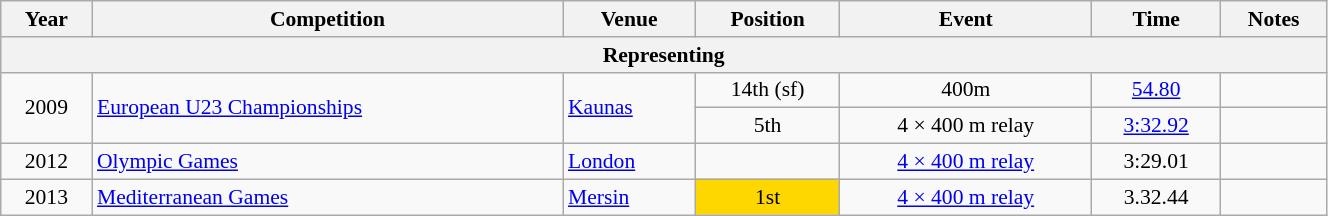<table class="wikitable" width=70% style="font-size:90%; text-align:center;">
<tr>
<th>Year</th>
<th>Competition</th>
<th>Venue</th>
<th>Position</th>
<th>Event</th>
<th>Time</th>
<th>Notes</th>
</tr>
<tr>
<th colspan="7">Representing </th>
</tr>
<tr>
<td rowspan=2>2009</td>
<td rowspan=2 align=left><a href='#'>European U23 Championships</a></td>
<td rowspan=2 align=left> <a href='#'>Kaunas</a></td>
<td>14th (sf)</td>
<td>400m</td>
<td><a href='#'>54.80</a></td>
<td></td>
</tr>
<tr>
<td>5th</td>
<td>4 × 400 m relay</td>
<td><a href='#'>3:32.92</a></td>
<td></td>
</tr>
<tr>
<td rowspan=1>2012</td>
<td rowspan=1 align=left><a href='#'>Olympic Games</a></td>
<td rowspan=1 align=left> <a href='#'>London</a></td>
<td></td>
<td><a href='#'>4 × 400 m relay</a></td>
<td>3:29.01</td>
<td></td>
</tr>
<tr>
<td rowspan=1>2013</td>
<td rowspan=1 align=left><a href='#'>Mediterranean Games</a></td>
<td rowspan=1 align=left> <a href='#'>Mersin</a></td>
<td bgcolor=gold>1st</td>
<td><a href='#'>4 × 400 m relay</a></td>
<td>3.32.44</td>
<td></td>
</tr>
</table>
